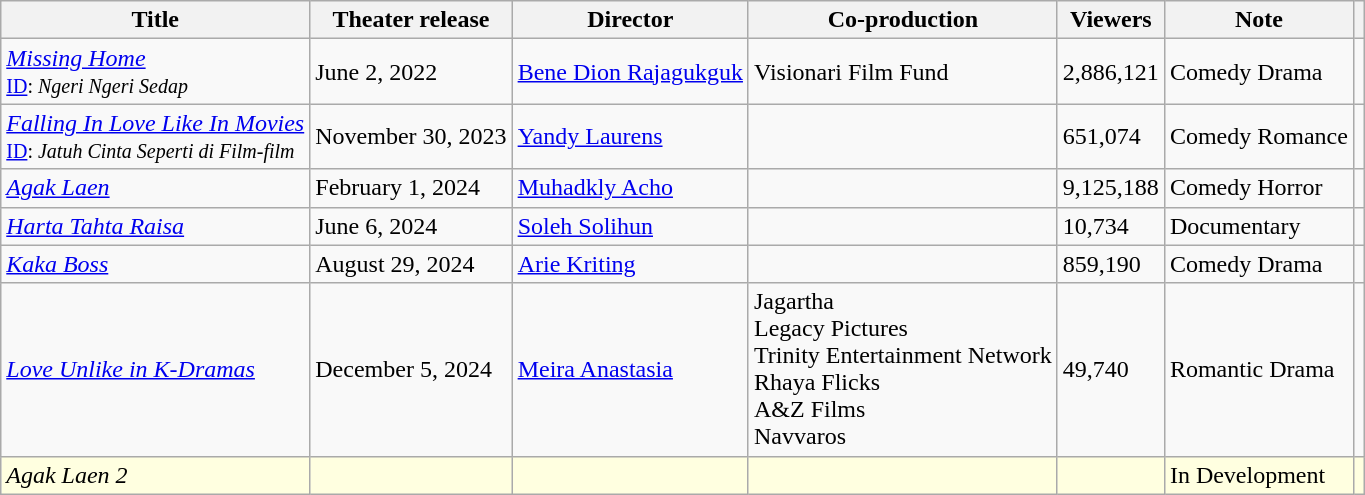<table class="wikitable sortable">
<tr>
<th>Title</th>
<th>Theater release</th>
<th>Director</th>
<th>Co-production</th>
<th>Viewers</th>
<th>Note</th>
<th></th>
</tr>
<tr>
<td><em><a href='#'>Missing Home</a></em> <br> <small><a href='#'>ID</a>: <em>Ngeri Ngeri Sedap</em></small></td>
<td>June 2, 2022</td>
<td><a href='#'>Bene Dion Rajagukguk</a></td>
<td>Visionari Film Fund</td>
<td>2,886,121</td>
<td>Comedy Drama</td>
<td></td>
</tr>
<tr>
<td><em><a href='#'>Falling In Love Like In Movies</a></em> <br> <small><a href='#'>ID</a>: <em>Jatuh Cinta Seperti di Film-film</em></small></td>
<td>November 30, 2023</td>
<td><a href='#'>Yandy Laurens</a></td>
<td></td>
<td>651,074</td>
<td>Comedy Romance</td>
<td></td>
</tr>
<tr>
<td><em><a href='#'>Agak Laen</a></em></td>
<td>February 1, 2024</td>
<td><a href='#'>Muhadkly Acho</a></td>
<td></td>
<td>9,125,188</td>
<td>Comedy Horror</td>
<td></td>
</tr>
<tr>
<td><em><a href='#'>Harta Tahta Raisa</a></em></td>
<td>June 6, 2024</td>
<td><a href='#'>Soleh Solihun</a></td>
<td></td>
<td>10,734</td>
<td>Documentary</td>
<td></td>
</tr>
<tr>
<td><em><a href='#'>Kaka Boss</a></em></td>
<td>August 29, 2024</td>
<td><a href='#'>Arie Kriting</a></td>
<td></td>
<td>859,190</td>
<td>Comedy Drama</td>
</tr>
<tr>
<td><em><a href='#'>Love Unlike in K-Dramas</a></em></td>
<td>December 5, 2024</td>
<td><a href='#'>Meira Anastasia</a></td>
<td>Jagartha<br>Legacy Pictures<br>Trinity Entertainment Network<br>Rhaya Flicks<br>A&Z Films<br>Navvaros</td>
<td>49,740</td>
<td>Romantic Drama</td>
<td></td>
</tr>
<tr style="background-color:#FFFFE0; color:black;">
<td><em>Agak Laen 2</em></td>
<td></td>
<td></td>
<td></td>
<td></td>
<td>In Development</td>
<td></td>
</tr>
</table>
